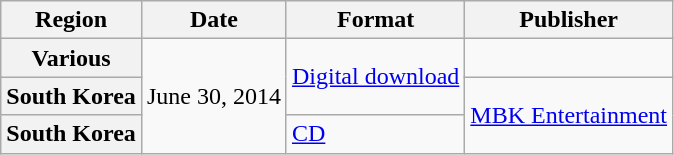<table class="wikitable">
<tr>
<th>Region</th>
<th>Date</th>
<th>Format</th>
<th>Publisher</th>
</tr>
<tr>
<th>Various</th>
<td rowspan="3">June 30, 2014</td>
<td rowspan="2"><a href='#'>Digital download</a></td>
<td></td>
</tr>
<tr>
<th>South Korea</th>
<td rowspan="2"><a href='#'>MBK Entertainment</a></td>
</tr>
<tr>
<th>South Korea</th>
<td><a href='#'>CD</a></td>
</tr>
</table>
